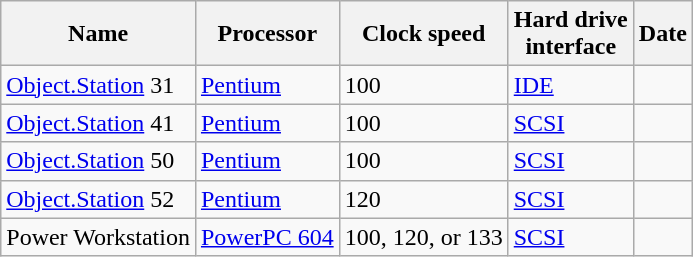<table class="wikitable sortable">
<tr>
<th>Name</th>
<th>Processor</th>
<th>Clock speed<br></th>
<th>Hard drive<br>interface</th>
<th>Date</th>
</tr>
<tr>
<td><a href='#'>Object.Station</a> 31</td>
<td><a href='#'>Pentium</a></td>
<td>100</td>
<td><a href='#'>IDE</a></td>
<td></td>
</tr>
<tr>
<td><a href='#'>Object.Station</a> 41</td>
<td><a href='#'>Pentium</a></td>
<td>100</td>
<td><a href='#'>SCSI</a></td>
<td></td>
</tr>
<tr>
<td><a href='#'>Object.Station</a> 50</td>
<td><a href='#'>Pentium</a></td>
<td>100</td>
<td><a href='#'>SCSI</a></td>
<td></td>
</tr>
<tr>
<td><a href='#'>Object.Station</a> 52</td>
<td><a href='#'>Pentium</a></td>
<td>120</td>
<td><a href='#'>SCSI</a></td>
<td></td>
</tr>
<tr>
<td>Power Workstation</td>
<td><a href='#'>PowerPC 604</a> </td>
<td>100, 120, or 133</td>
<td><a href='#'>SCSI</a></td>
<td></td>
</tr>
</table>
